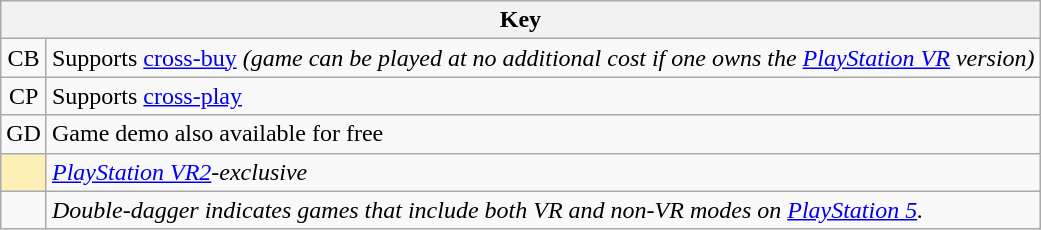<table class="wikitable mw-collapsible" style="float: left; margin-right: 1em;">
<tr>
<th colspan="2">Key</th>
</tr>
<tr>
<td align="center"><span>CB</span></td>
<td>Supports <a href='#'>cross-buy</a> <em>(game can be played at no additional cost if one owns the <a href='#'>PlayStation VR</a> version)</em></td>
</tr>
<tr>
<td align="center"><span>CP</span></td>
<td>Supports <a href='#'>cross-play</a></td>
</tr>
<tr>
<td align="center"><span>GD</span></td>
<td>Game demo also available for free</td>
</tr>
<tr>
<th style="background:#fcf0b6;" scope="row"></th>
<td><em><a href='#'>PlayStation VR2</a>-exclusive</em></td>
</tr>
<tr>
<td align="center"></td>
<td><em>Double-dagger indicates games that include both VR and non-VR modes on <a href='#'>PlayStation 5</a>.</em></td>
</tr>
</table>
